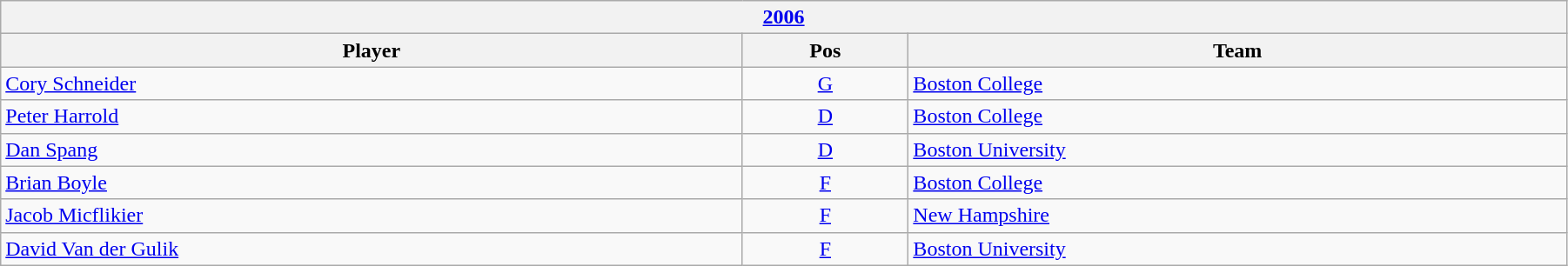<table class="wikitable" width=95%>
<tr>
<th colspan=3><a href='#'>2006</a></th>
</tr>
<tr>
<th>Player</th>
<th>Pos</th>
<th>Team</th>
</tr>
<tr>
<td><a href='#'>Cory Schneider</a></td>
<td align=center><a href='#'>G</a></td>
<td><a href='#'>Boston College</a></td>
</tr>
<tr>
<td><a href='#'>Peter Harrold</a></td>
<td align=center><a href='#'>D</a></td>
<td><a href='#'>Boston College</a></td>
</tr>
<tr>
<td><a href='#'>Dan Spang</a></td>
<td align=center><a href='#'>D</a></td>
<td><a href='#'>Boston University</a></td>
</tr>
<tr>
<td><a href='#'>Brian Boyle</a></td>
<td align=center><a href='#'>F</a></td>
<td><a href='#'>Boston College</a></td>
</tr>
<tr>
<td><a href='#'>Jacob Micflikier</a></td>
<td align=center><a href='#'>F</a></td>
<td><a href='#'>New Hampshire</a></td>
</tr>
<tr>
<td><a href='#'>David Van der Gulik</a></td>
<td align=center><a href='#'>F</a></td>
<td><a href='#'>Boston University</a></td>
</tr>
</table>
